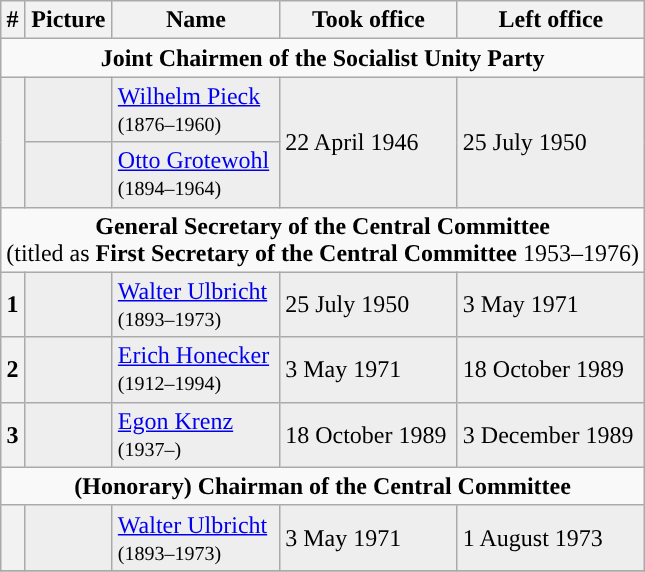<table class="wikitable">
<tr ->
<th>#</th>
<th>Picture</th>
<th>Name</th>
<th>Took office</th>
<th>Left office</th>
</tr>
<tr ->
<td colspan="6" align="center"><strong>Joint Chairmen of the Socialist Unity Party</strong><br></td>
</tr>
<tr - style="background:#EEEEEE">
<th rowspan="2" style="background:"></th>
<td></td>
<td><a href='#'>Wilhelm Pieck</a><br><small>(1876–1960)</small></td>
<td rowspan="2">22 April 1946</td>
<td rowspan="2">25 July 1950</td>
</tr>
<tr - style="background:#EEEEEE">
<td></td>
<td><a href='#'>Otto Grotewohl</a><br><small>(1894–1964)</small></td>
</tr>
<tr ->
<td colspan="6" align="center"><strong>General Secretary of the Central Committee</strong><br>(titled as <strong>First Secretary of the Central Committee</strong> 1953–1976)<br></td>
</tr>
<tr - style="background:#EEEEEE">
<th style="background:">1</th>
<td></td>
<td><a href='#'>Walter Ulbricht</a><br><small>(1893–1973)</small></td>
<td>25 July 1950</td>
<td>3 May 1971</td>
</tr>
<tr - style="background:#EEEEEE">
<th style="background:">2</th>
<td></td>
<td><a href='#'>Erich Honecker</a><br><small>(1912–1994)</small></td>
<td>3 May 1971</td>
<td>18 October 1989</td>
</tr>
<tr - style="background:#EEEEEE">
<th style="background:">3</th>
<td></td>
<td><a href='#'>Egon Krenz</a><br><small>(1937–)</small></td>
<td>18 October 1989</td>
<td>3 December 1989</td>
</tr>
<tr ->
<td colspan="6" align="center"><strong>(Honorary) Chairman of the Central Committee</strong><br></td>
</tr>
<tr - style="background:#EEEEEE">
<th style="background:"></th>
<td></td>
<td><a href='#'>Walter Ulbricht</a><br><small>(1893–1973)</small></td>
<td>3 May 1971</td>
<td>1 August 1973</td>
</tr>
<tr ->
</tr>
</table>
